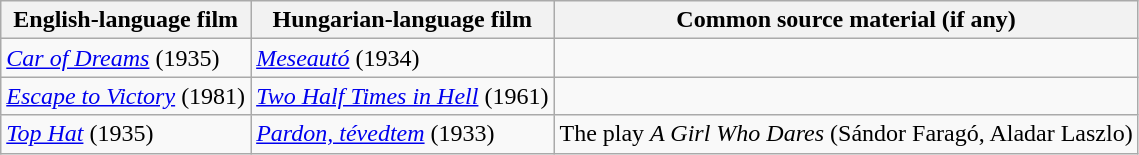<table class="wikitable">
<tr>
<th>English-language film</th>
<th>Hungarian-language film</th>
<th>Common source material (if any)</th>
</tr>
<tr>
<td><em><a href='#'>Car of Dreams</a></em> (1935)</td>
<td><em><a href='#'>Meseautó</a></em> (1934)</td>
<td></td>
</tr>
<tr>
<td><em><a href='#'>Escape to Victory</a></em> (1981)</td>
<td><em><a href='#'>Two Half Times in Hell</a></em> (1961)</td>
<td></td>
</tr>
<tr>
<td><em><a href='#'>Top Hat</a></em> (1935)</td>
<td><em><a href='#'>Pardon, tévedtem</a></em> (1933)</td>
<td>The play <em>A Girl Who Dares</em> (Sándor Faragó, Aladar Laszlo)</td>
</tr>
</table>
